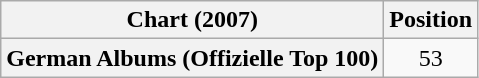<table class="wikitable plainrowheaders" style="text-align:center">
<tr>
<th scope="col">Chart (2007)</th>
<th scope="col">Position</th>
</tr>
<tr>
<th scope="row">German Albums (Offizielle Top 100)</th>
<td>53</td>
</tr>
</table>
